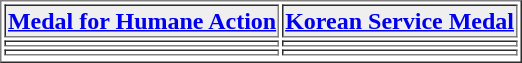<table align="center" border="1"  cellpadding="1">
<tr>
<th style="background:#efefef;"><a href='#'>Medal for Humane Action</a></th>
<th style="background:#efefef;"><a href='#'>Korean Service Medal</a></th>
</tr>
<tr>
<td></td>
<td></td>
</tr>
<tr>
<td></td>
<td></td>
</tr>
<tr>
</tr>
</table>
